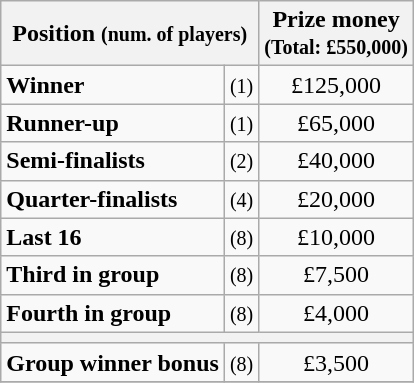<table class="wikitable">
<tr>
<th colspan=2>Position <small>(num. of players)</small></th>
<th>Prize money<br><small>(Total: £550,000)</small></th>
</tr>
<tr>
<td><strong>Winner</strong></td>
<td align=center><small>(1)</small></td>
<td align=center>£125,000</td>
</tr>
<tr>
<td><strong>Runner-up</strong></td>
<td align=center><small>(1)</small></td>
<td align=center>£65,000</td>
</tr>
<tr>
<td><strong>Semi-finalists</strong></td>
<td align=center><small>(2)</small></td>
<td align=center>£40,000</td>
</tr>
<tr>
<td><strong>Quarter-finalists</strong></td>
<td align=center><small>(4)</small></td>
<td align=center>£20,000</td>
</tr>
<tr>
<td><strong>Last 16</strong></td>
<td align=center><small>(8)</small></td>
<td align=center>£10,000</td>
</tr>
<tr>
<td><strong>Third in group</strong></td>
<td align=center><small>(8)</small></td>
<td align=center>£7,500</td>
</tr>
<tr>
<td><strong>Fourth in group</strong></td>
<td align=center><small>(8)</small></td>
<td align=center>£4,000</td>
</tr>
<tr>
<th colspan=3></th>
</tr>
<tr>
<td><strong>Group winner bonus</strong></td>
<td align=center><small>(8)</small></td>
<td align=center>£3,500</td>
</tr>
<tr>
</tr>
</table>
